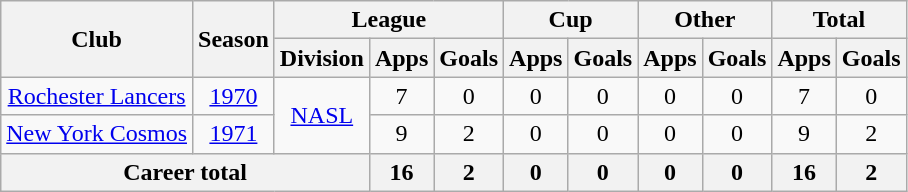<table class="wikitable" style="text-align: center">
<tr>
<th rowspan="2">Club</th>
<th rowspan="2">Season</th>
<th colspan="3">League</th>
<th colspan="2">Cup</th>
<th colspan="2">Other</th>
<th colspan="2">Total</th>
</tr>
<tr>
<th>Division</th>
<th>Apps</th>
<th>Goals</th>
<th>Apps</th>
<th>Goals</th>
<th>Apps</th>
<th>Goals</th>
<th>Apps</th>
<th>Goals</th>
</tr>
<tr>
<td><a href='#'>Rochester Lancers</a></td>
<td><a href='#'>1970</a></td>
<td rowspan="2"><a href='#'>NASL</a></td>
<td>7</td>
<td>0</td>
<td>0</td>
<td>0</td>
<td>0</td>
<td>0</td>
<td>7</td>
<td>0</td>
</tr>
<tr>
<td><a href='#'>New York Cosmos</a></td>
<td><a href='#'>1971</a></td>
<td>9</td>
<td>2</td>
<td>0</td>
<td>0</td>
<td>0</td>
<td>0</td>
<td>9</td>
<td>2</td>
</tr>
<tr>
<th colspan="3"><strong>Career total</strong></th>
<th>16</th>
<th>2</th>
<th>0</th>
<th>0</th>
<th>0</th>
<th>0</th>
<th>16</th>
<th>2</th>
</tr>
</table>
